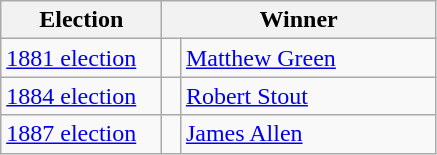<table class="wikitable">
<tr>
<th width=100>Election</th>
<th width=175 colspan=2>Winner</th>
</tr>
<tr>
<td><a href='#'>1881 election</a></td>
<td width=5 bgcolor=></td>
<td><a href='#'>Matthew Green</a></td>
</tr>
<tr>
<td><a href='#'>1884 election</a></td>
<td bgcolor=></td>
<td><a href='#'>Robert Stout</a></td>
</tr>
<tr>
<td><a href='#'>1887 election</a></td>
<td bgcolor=></td>
<td><a href='#'>James Allen</a></td>
</tr>
</table>
